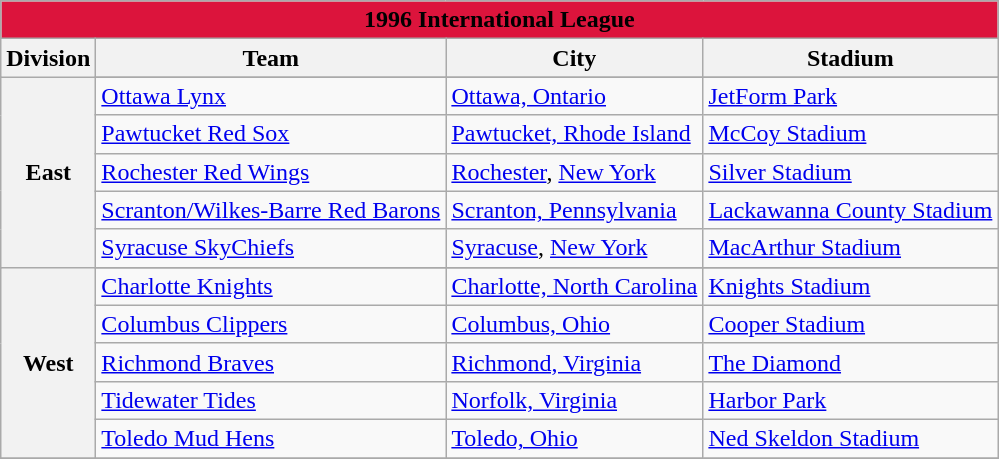<table class="wikitable" style="width:auto">
<tr>
<td bgcolor="#DC143C" align="center" colspan="7"><strong><span>1996 International League</span></strong></td>
</tr>
<tr>
<th>Division</th>
<th>Team</th>
<th>City</th>
<th>Stadium</th>
</tr>
<tr>
<th rowspan="6">East</th>
</tr>
<tr>
<td><a href='#'>Ottawa Lynx</a></td>
<td><a href='#'>Ottawa, Ontario</a></td>
<td><a href='#'>JetForm Park</a></td>
</tr>
<tr>
<td><a href='#'>Pawtucket Red Sox</a></td>
<td><a href='#'>Pawtucket, Rhode Island</a></td>
<td><a href='#'>McCoy Stadium</a></td>
</tr>
<tr>
<td><a href='#'>Rochester Red Wings</a></td>
<td><a href='#'>Rochester</a>, <a href='#'>New York</a></td>
<td><a href='#'>Silver Stadium</a></td>
</tr>
<tr>
<td><a href='#'>Scranton/Wilkes-Barre Red Barons</a></td>
<td><a href='#'>Scranton, Pennsylvania</a></td>
<td><a href='#'>Lackawanna County Stadium</a></td>
</tr>
<tr>
<td><a href='#'>Syracuse SkyChiefs</a></td>
<td><a href='#'>Syracuse</a>, <a href='#'>New York</a></td>
<td><a href='#'>MacArthur Stadium</a></td>
</tr>
<tr>
<th rowspan="6">West</th>
</tr>
<tr>
<td><a href='#'>Charlotte Knights</a></td>
<td><a href='#'>Charlotte, North Carolina</a></td>
<td><a href='#'>Knights Stadium</a></td>
</tr>
<tr>
<td><a href='#'>Columbus Clippers</a></td>
<td><a href='#'>Columbus, Ohio</a></td>
<td><a href='#'>Cooper Stadium</a></td>
</tr>
<tr>
<td><a href='#'>Richmond Braves</a></td>
<td><a href='#'>Richmond, Virginia</a></td>
<td><a href='#'>The Diamond</a></td>
</tr>
<tr>
<td><a href='#'>Tidewater Tides</a></td>
<td><a href='#'>Norfolk, Virginia</a></td>
<td><a href='#'>Harbor Park</a></td>
</tr>
<tr>
<td><a href='#'>Toledo Mud Hens</a></td>
<td><a href='#'>Toledo, Ohio</a></td>
<td><a href='#'>Ned Skeldon Stadium</a></td>
</tr>
<tr>
</tr>
</table>
